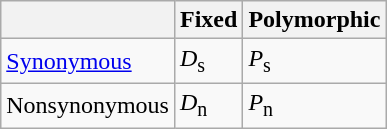<table class="wikitable">
<tr>
<th></th>
<th>Fixed</th>
<th>Polymorphic</th>
</tr>
<tr>
<td><a href='#'>Synonymous</a></td>
<td><em>D</em><sub>s</sub></td>
<td><em>P</em><sub>s</sub></td>
</tr>
<tr>
<td>Nonsynonymous</td>
<td><em>D</em><sub>n</sub></td>
<td><em>P</em><sub>n</sub></td>
</tr>
</table>
